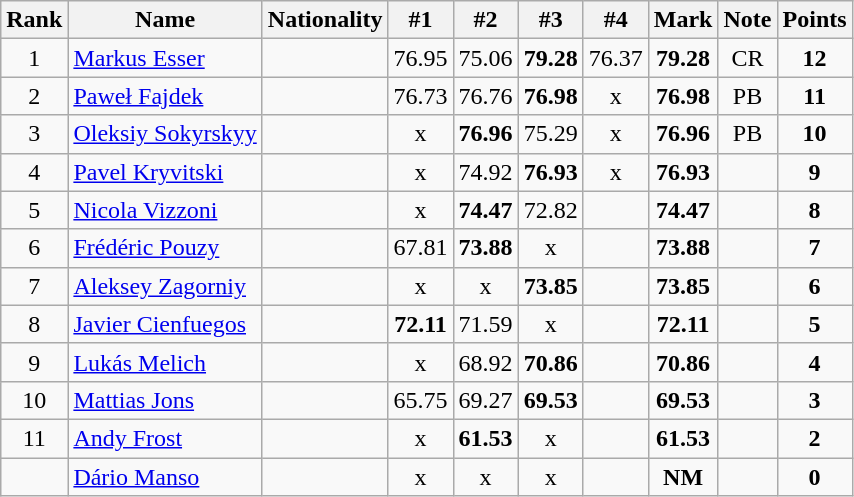<table class="wikitable sortable" style="text-align:center">
<tr>
<th>Rank</th>
<th>Name</th>
<th>Nationality</th>
<th>#1</th>
<th>#2</th>
<th>#3</th>
<th>#4</th>
<th>Mark</th>
<th>Note</th>
<th>Points</th>
</tr>
<tr>
<td>1</td>
<td align=left><a href='#'>Markus Esser</a></td>
<td align=left></td>
<td>76.95</td>
<td>75.06</td>
<td><strong>79.28</strong></td>
<td>76.37</td>
<td><strong>79.28</strong></td>
<td>CR</td>
<td><strong>12</strong></td>
</tr>
<tr>
<td>2</td>
<td align=left><a href='#'>Paweł Fajdek</a></td>
<td align=left></td>
<td>76.73</td>
<td>76.76</td>
<td><strong>76.98</strong></td>
<td>x</td>
<td><strong>76.98</strong></td>
<td>PB</td>
<td><strong>11</strong></td>
</tr>
<tr>
<td>3</td>
<td align=left><a href='#'>Oleksiy Sokyrskyy</a></td>
<td align=left></td>
<td>x</td>
<td><strong>76.96</strong></td>
<td>75.29</td>
<td>x</td>
<td><strong>76.96</strong></td>
<td>PB</td>
<td><strong>10</strong></td>
</tr>
<tr>
<td>4</td>
<td align=left><a href='#'>Pavel Kryvitski</a></td>
<td align=left></td>
<td>x</td>
<td>74.92</td>
<td><strong>76.93</strong></td>
<td>x</td>
<td><strong>76.93</strong></td>
<td></td>
<td><strong>9</strong></td>
</tr>
<tr>
<td>5</td>
<td align=left><a href='#'>Nicola Vizzoni</a></td>
<td align=left></td>
<td>x</td>
<td><strong>74.47</strong></td>
<td>72.82</td>
<td></td>
<td><strong>74.47</strong></td>
<td></td>
<td><strong>8</strong></td>
</tr>
<tr>
<td>6</td>
<td align=left><a href='#'>Frédéric Pouzy</a></td>
<td align=left></td>
<td>67.81</td>
<td><strong>73.88</strong></td>
<td>x</td>
<td></td>
<td><strong>73.88</strong></td>
<td></td>
<td><strong>7</strong></td>
</tr>
<tr>
<td>7</td>
<td align=left><a href='#'>Aleksey Zagorniy</a></td>
<td align=left></td>
<td>x</td>
<td>x</td>
<td><strong>73.85</strong></td>
<td></td>
<td><strong>73.85</strong></td>
<td></td>
<td><strong>6</strong></td>
</tr>
<tr>
<td>8</td>
<td align=left><a href='#'>Javier Cienfuegos</a></td>
<td align=left></td>
<td><strong>72.11</strong></td>
<td>71.59</td>
<td>x</td>
<td></td>
<td><strong>72.11</strong></td>
<td></td>
<td><strong>5</strong></td>
</tr>
<tr>
<td>9</td>
<td align=left><a href='#'>Lukás Melich</a></td>
<td align=left></td>
<td>x</td>
<td>68.92</td>
<td><strong>70.86</strong></td>
<td></td>
<td><strong>70.86</strong></td>
<td></td>
<td><strong>4</strong></td>
</tr>
<tr>
<td>10</td>
<td align=left><a href='#'>Mattias Jons</a></td>
<td align=left></td>
<td>65.75</td>
<td>69.27</td>
<td><strong>69.53</strong></td>
<td></td>
<td><strong>69.53</strong></td>
<td></td>
<td><strong>3</strong></td>
</tr>
<tr>
<td>11</td>
<td align=left><a href='#'>Andy Frost</a></td>
<td align=left></td>
<td>x</td>
<td><strong>61.53</strong></td>
<td>x</td>
<td></td>
<td><strong>61.53</strong></td>
<td></td>
<td><strong>2</strong></td>
</tr>
<tr>
<td></td>
<td align=left><a href='#'>Dário Manso</a></td>
<td align=left></td>
<td>x</td>
<td>x</td>
<td>x</td>
<td></td>
<td><strong>NM</strong></td>
<td></td>
<td><strong>0</strong></td>
</tr>
</table>
